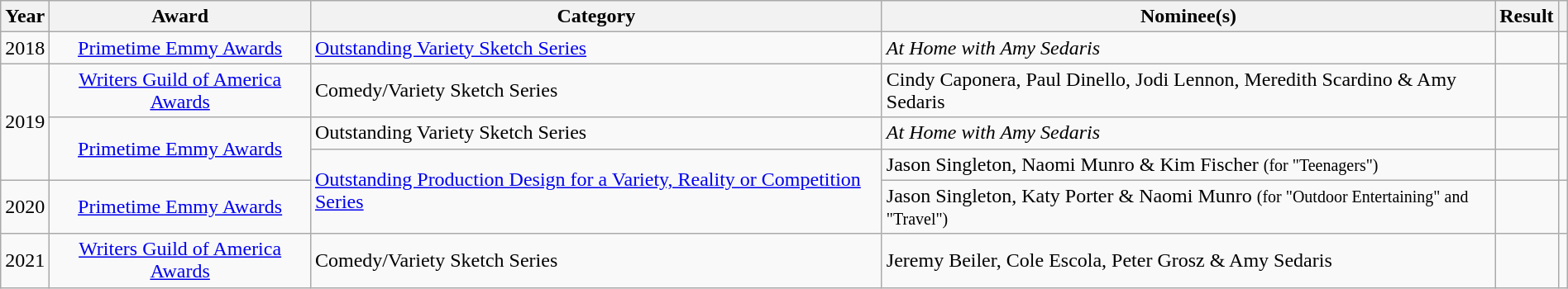<table class="wikitable sortable" style="width:100%">
<tr>
<th scope="col">Year</th>
<th scope="col">Award</th>
<th scope="col">Category</th>
<th>Nominee(s)</th>
<th scope="col">Result</th>
<th scope="col" class="unsortable"></th>
</tr>
<tr>
<td style="text-align:center;">2018</td>
<td style="text-align:center;"><a href='#'>Primetime Emmy Awards</a></td>
<td><a href='#'>Outstanding Variety Sketch Series</a></td>
<td><em>At Home with Amy Sedaris</em></td>
<td></td>
<td style="text-align:center;"></td>
</tr>
<tr>
<td style="text-align:center;" rowspan="3">2019</td>
<td style="text-align:center;"><a href='#'>Writers Guild of America Awards</a></td>
<td>Comedy/Variety Sketch Series</td>
<td>Cindy Caponera, Paul Dinello, Jodi Lennon, Meredith Scardino & Amy Sedaris</td>
<td></td>
<td style="text-align:center;"></td>
</tr>
<tr>
<td style="text-align:center;" rowspan="2"><a href='#'>Primetime Emmy Awards</a></td>
<td>Outstanding Variety Sketch Series</td>
<td><em>At Home with Amy Sedaris</em></td>
<td></td>
<td style="text-align:center;" rowspan="2"></td>
</tr>
<tr>
<td rowspan="2"><a href='#'>Outstanding Production Design for a Variety, Reality or Competition Series</a></td>
<td>Jason Singleton, Naomi Munro & Kim Fischer <small>(for "Teenagers")</small></td>
<td></td>
</tr>
<tr>
<td style="text-align:center;" rowspan="1">2020</td>
<td style="text-align:center;" rowspan="1"><a href='#'>Primetime Emmy Awards</a></td>
<td>Jason Singleton, Katy Porter & Naomi Munro <small>(for "Outdoor Entertaining" and "Travel")</small></td>
<td></td>
<td style="text-align:center;"></td>
</tr>
<tr>
<td style="text-align:center;" rowspan="1">2021</td>
<td style="text-align:center;" rowspan="1"><a href='#'>Writers Guild of America Awards</a></td>
<td>Comedy/Variety Sketch Series</td>
<td>Jeremy Beiler, Cole Escola, Peter Grosz & Amy Sedaris</td>
<td></td>
<td style="text-align:center;"></td>
</tr>
</table>
